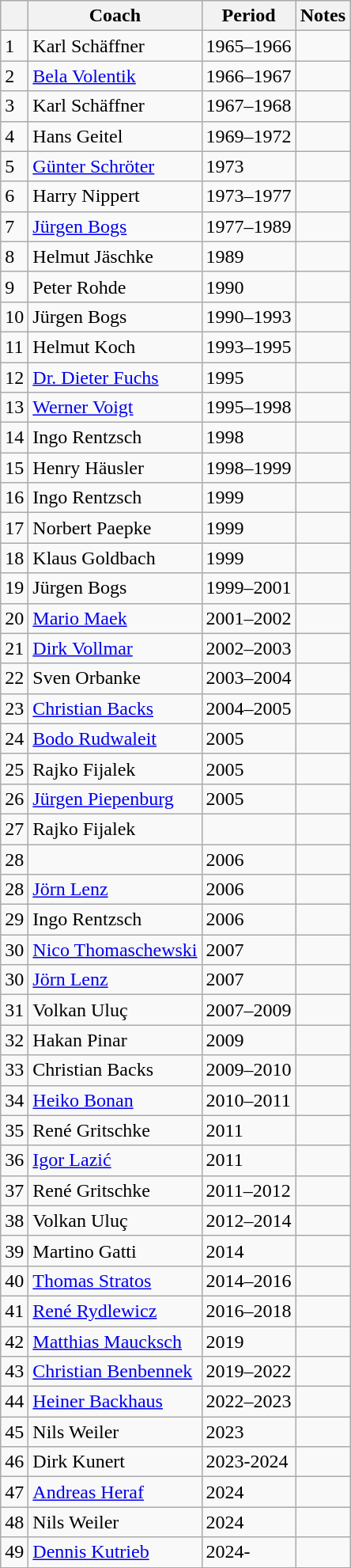<table class="wikitable" style="text-align: center;">
<tr>
<th></th>
<th>Coach</th>
<th>Period</th>
<th class="unsortable">Notes</th>
</tr>
<tr>
<td align=left>1</td>
<td align=left> Karl Schäffner</td>
<td align=left>1965–1966</td>
<td align=left></td>
</tr>
<tr>
<td align=left>2</td>
<td align=left> <a href='#'>Bela Volentik</a></td>
<td align=left>1966–1967</td>
<td align=left></td>
</tr>
<tr>
<td align=left>3</td>
<td align=left> Karl Schäffner</td>
<td align=left>1967–1968</td>
<td align=left></td>
</tr>
<tr>
<td align=left>4</td>
<td align=left> Hans Geitel</td>
<td align=left>1969–1972</td>
<td align=left></td>
</tr>
<tr>
<td align=left>5</td>
<td align=left> <a href='#'>Günter Schröter</a></td>
<td align=left>1973</td>
<td align=left></td>
</tr>
<tr>
<td align=left>6</td>
<td align=left> Harry Nippert</td>
<td align=left>1973–1977</td>
<td align=left></td>
</tr>
<tr>
<td align=left>7</td>
<td align=left> <a href='#'>Jürgen Bogs</a></td>
<td align=left>1977–1989</td>
<td align=left></td>
</tr>
<tr>
<td align=left>8</td>
<td align=left> Helmut Jäschke</td>
<td align=left>1989</td>
<td align=left></td>
</tr>
<tr>
<td align=left>9</td>
<td align=left> Peter Rohde</td>
<td align=left>1990</td>
<td align=left></td>
</tr>
<tr>
<td align=left>10</td>
<td align=left> Jürgen Bogs</td>
<td align=left>1990–1993</td>
<td align=left></td>
</tr>
<tr>
<td align=left>11</td>
<td align=left> Helmut Koch</td>
<td align=left>1993–1995</td>
<td align=left></td>
</tr>
<tr>
<td align=left>12</td>
<td align=left> <a href='#'>Dr. Dieter Fuchs</a></td>
<td align=left>1995</td>
<td align=left></td>
</tr>
<tr>
<td align=left>13</td>
<td align=left> <a href='#'>Werner Voigt</a></td>
<td align=left>1995–1998</td>
<td align=left></td>
</tr>
<tr>
<td align=left>14</td>
<td align=left> Ingo Rentzsch</td>
<td align=left>1998</td>
<td align=left></td>
</tr>
<tr>
<td align=left>15</td>
<td align=left> Henry Häusler</td>
<td align=left>1998–1999</td>
<td align=left></td>
</tr>
<tr>
<td align=left>16</td>
<td align=left> Ingo Rentzsch</td>
<td align=left>1999</td>
<td align=left></td>
</tr>
<tr>
<td align=left>17</td>
<td align=left> Norbert Paepke</td>
<td align=left>1999</td>
<td align=left></td>
</tr>
<tr>
<td align=left>18</td>
<td align=left> Klaus Goldbach</td>
<td align=left>1999</td>
<td align=left></td>
</tr>
<tr>
<td align=left>19</td>
<td align=left> Jürgen Bogs</td>
<td align=left>1999–2001</td>
<td align=left></td>
</tr>
<tr>
<td align=left>20</td>
<td align=left> <a href='#'>Mario Maek</a></td>
<td align=left>2001–2002</td>
<td align=left></td>
</tr>
<tr>
<td align=left>21</td>
<td align=left> <a href='#'>Dirk Vollmar</a></td>
<td align=left>2002–2003</td>
<td align=left></td>
</tr>
<tr>
<td align=left>22</td>
<td align=left> Sven Orbanke</td>
<td align=left>2003–2004</td>
<td align=left></td>
</tr>
<tr>
<td align=left>23</td>
<td align=left> <a href='#'>Christian Backs</a></td>
<td align=left>2004–2005</td>
<td align=left></td>
</tr>
<tr>
<td align=left>24</td>
<td align=left> <a href='#'>Bodo Rudwaleit</a></td>
<td align=left>2005</td>
<td align=left></td>
</tr>
<tr>
<td align=left>25</td>
<td align=left> Rajko Fijalek</td>
<td align=left>2005</td>
<td align=left></td>
</tr>
<tr>
<td align=left>26</td>
<td align=left> <a href='#'>Jürgen Piepenburg</a></td>
<td align=left>2005</td>
<td align=left></td>
</tr>
<tr>
<td align=left>27</td>
<td align=left> Rajko Fijalek</td>
<td align=left></td>
<td align=left></td>
</tr>
<tr>
<td align=left>28</td>
<td align=left></td>
<td align=left>2006</td>
<td align=left></td>
</tr>
<tr>
<td align=left>28</td>
<td align=left> <a href='#'>Jörn Lenz</a></td>
<td align=left>2006</td>
<td align=left></td>
</tr>
<tr>
<td align=left>29</td>
<td align=left> Ingo Rentzsch</td>
<td align=left>2006</td>
<td align=left></td>
</tr>
<tr>
<td align=left>30</td>
<td align=left> <a href='#'>Nico Thomaschewski</a></td>
<td align=left>2007</td>
<td align=left></td>
</tr>
<tr>
<td align=left>30</td>
<td align=left> <a href='#'>Jörn Lenz</a></td>
<td align=left>2007</td>
<td align=left></td>
</tr>
<tr>
<td align=left>31</td>
<td align=left> Volkan Uluç</td>
<td align=left>2007–2009</td>
<td align=left></td>
</tr>
<tr>
<td align=left>32</td>
<td align=left> Hakan Pinar</td>
<td align=left>2009</td>
<td align=left></td>
</tr>
<tr>
<td align=left>33</td>
<td align=left> Christian Backs</td>
<td align=left>2009–2010</td>
<td align=left></td>
</tr>
<tr>
<td align=left>34</td>
<td align=left> <a href='#'>Heiko Bonan</a></td>
<td align=left>2010–2011</td>
<td align=left></td>
</tr>
<tr>
<td align=left>35</td>
<td align=left> René Gritschke</td>
<td align=left>2011</td>
<td align=left></td>
</tr>
<tr>
<td align=left>36</td>
<td align=left> <a href='#'>Igor Lazić</a></td>
<td align=left>2011</td>
<td align=left></td>
</tr>
<tr>
<td align=left>37</td>
<td align=left> René Gritschke</td>
<td align=left>2011–2012</td>
<td align=left></td>
</tr>
<tr>
<td align=left>38</td>
<td align=left> Volkan Uluç</td>
<td align=left>2012–2014</td>
<td align=left></td>
</tr>
<tr>
<td align=left>39</td>
<td align=left> Martino Gatti</td>
<td align=left>2014</td>
<td align=left></td>
</tr>
<tr>
<td align=left>40</td>
<td align=left> <a href='#'>Thomas Stratos</a></td>
<td align=left>2014–2016</td>
<td align=left></td>
</tr>
<tr>
<td align=left>41</td>
<td align=left> <a href='#'>René Rydlewicz</a></td>
<td align=left>2016–2018</td>
<td align=left></td>
</tr>
<tr>
<td align=left>42</td>
<td align=left> <a href='#'>Matthias Maucksch</a></td>
<td align=left>2019</td>
<td align=left></td>
</tr>
<tr>
<td align=left>43</td>
<td align=left> <a href='#'>Christian Benbennek</a></td>
<td align=left>2019–2022</td>
<td align=left></td>
</tr>
<tr>
<td align=left>44</td>
<td align=left> <a href='#'>Heiner Backhaus</a></td>
<td align=left>2022–2023</td>
<td align=left></td>
</tr>
<tr>
<td align=left>45</td>
<td align=left> Nils Weiler</td>
<td align=left>2023</td>
<td align=left></td>
</tr>
<tr>
<td align=left>46</td>
<td align=left> Dirk Kunert</td>
<td align=left>2023-2024</td>
<td align=left></td>
</tr>
<tr>
<td align=left>47</td>
<td align=left> <a href='#'>Andreas Heraf</a></td>
<td align=left>2024</td>
<td align=left></td>
</tr>
<tr>
<td align=left>48</td>
<td align=left> Nils Weiler</td>
<td align=left>2024</td>
<td align=left></td>
</tr>
<tr>
<td align=left>49</td>
<td align=left> <a href='#'>Dennis Kutrieb</a></td>
<td align=left>2024-</td>
<td align=left></td>
</tr>
<tr>
</tr>
</table>
